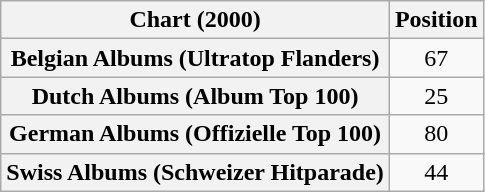<table class="wikitable sortable plainrowheaders" style="text-align:center;">
<tr>
<th scope="col">Chart (2000)</th>
<th scope="col">Position</th>
</tr>
<tr>
<th scope="row">Belgian Albums (Ultratop Flanders)</th>
<td>67</td>
</tr>
<tr>
<th scope="row">Dutch Albums (Album Top 100)</th>
<td>25</td>
</tr>
<tr>
<th scope="row">German Albums (Offizielle Top 100)</th>
<td>80</td>
</tr>
<tr>
<th scope="row">Swiss Albums (Schweizer Hitparade)</th>
<td>44</td>
</tr>
</table>
